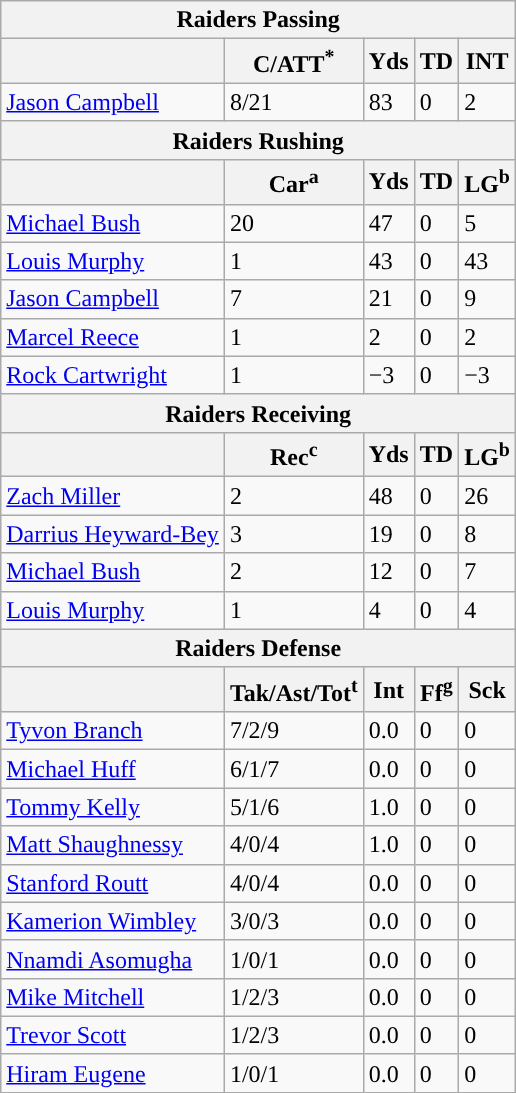<table class="wikitable">
<tr>
<th colspan="5">Raiders Passing</th>
</tr>
<tr>
<th></th>
<th>C/ATT<sup>*</sup></th>
<th>Yds</th>
<th>TD</th>
<th>INT</th>
</tr>
<tr>
<td><a href='#'>Jason Campbell</a></td>
<td>8/21</td>
<td>83</td>
<td>0</td>
<td>2</td>
</tr>
<tr>
<th colspan="5">Raiders Rushing</th>
</tr>
<tr>
<th></th>
<th>Car<sup>a</sup></th>
<th>Yds</th>
<th>TD</th>
<th>LG<sup>b</sup></th>
</tr>
<tr>
<td><a href='#'>Michael Bush</a></td>
<td>20</td>
<td>47</td>
<td>0</td>
<td>5</td>
</tr>
<tr>
<td><a href='#'>Louis Murphy</a></td>
<td>1</td>
<td>43</td>
<td>0</td>
<td>43</td>
</tr>
<tr>
<td><a href='#'>Jason Campbell</a></td>
<td>7</td>
<td>21</td>
<td>0</td>
<td>9</td>
</tr>
<tr>
<td><a href='#'>Marcel Reece</a></td>
<td>1</td>
<td>2</td>
<td>0</td>
<td>2</td>
</tr>
<tr>
<td><a href='#'>Rock Cartwright</a></td>
<td>1</td>
<td>−3</td>
<td>0</td>
<td>−3</td>
</tr>
<tr>
<th colspan="5">Raiders Receiving</th>
</tr>
<tr>
<th></th>
<th>Rec<sup>c</sup></th>
<th>Yds</th>
<th>TD</th>
<th>LG<sup>b</sup></th>
</tr>
<tr>
<td><a href='#'>Zach Miller</a></td>
<td>2</td>
<td>48</td>
<td>0</td>
<td>26</td>
</tr>
<tr>
<td><a href='#'>Darrius Heyward-Bey</a></td>
<td>3</td>
<td>19</td>
<td>0</td>
<td>8</td>
</tr>
<tr>
<td><a href='#'>Michael Bush</a></td>
<td>2</td>
<td>12</td>
<td>0</td>
<td>7</td>
</tr>
<tr>
<td><a href='#'>Louis Murphy</a></td>
<td>1</td>
<td>4</td>
<td>0</td>
<td>4</td>
</tr>
<tr>
<th colspan="5">Raiders Defense</th>
</tr>
<tr>
<th></th>
<th>Tak/Ast/Tot<sup>t</sup></th>
<th>Int</th>
<th>Ff<sup>g</sup></th>
<th>Sck</th>
</tr>
<tr>
<td><a href='#'>Tyvon Branch</a></td>
<td>7/2/9</td>
<td>0.0</td>
<td>0</td>
<td>0</td>
</tr>
<tr>
<td><a href='#'>Michael Huff</a></td>
<td>6/1/7</td>
<td>0.0</td>
<td>0</td>
<td>0</td>
</tr>
<tr>
<td><a href='#'>Tommy Kelly</a></td>
<td>5/1/6</td>
<td>1.0</td>
<td>0</td>
<td>0</td>
</tr>
<tr>
<td><a href='#'>Matt Shaughnessy</a></td>
<td>4/0/4</td>
<td>1.0</td>
<td>0</td>
<td>0</td>
</tr>
<tr>
<td><a href='#'>Stanford Routt</a></td>
<td>4/0/4</td>
<td>0.0</td>
<td>0</td>
<td>0</td>
</tr>
<tr>
<td><a href='#'>Kamerion Wimbley</a></td>
<td>3/0/3</td>
<td>0.0</td>
<td>0</td>
<td>0</td>
</tr>
<tr>
<td><a href='#'>Nnamdi Asomugha</a></td>
<td>1/0/1</td>
<td>0.0</td>
<td>0</td>
<td>0</td>
</tr>
<tr>
<td><a href='#'>Mike Mitchell</a></td>
<td>1/2/3</td>
<td>0.0</td>
<td>0</td>
<td>0</td>
</tr>
<tr>
<td><a href='#'>Trevor Scott</a></td>
<td>1/2/3</td>
<td>0.0</td>
<td>0</td>
<td>0</td>
</tr>
<tr>
<td><a href='#'>Hiram Eugene</a></td>
<td>1/0/1</td>
<td>0.0</td>
<td>0</td>
<td>0</td>
</tr>
</table>
